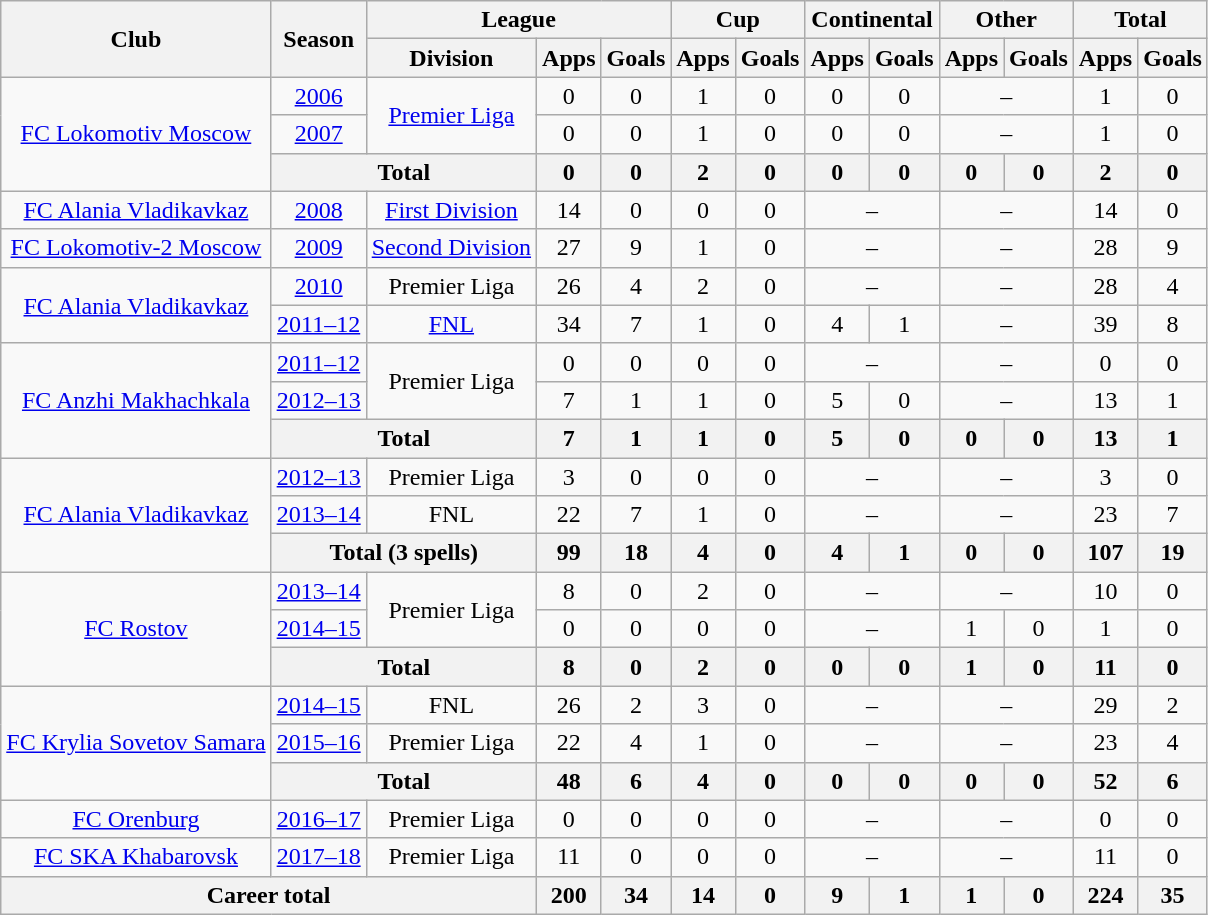<table class="wikitable" style="text-align: center;">
<tr>
<th rowspan=2>Club</th>
<th rowspan=2>Season</th>
<th colspan=3>League</th>
<th colspan=2>Cup</th>
<th colspan=2>Continental</th>
<th colspan=2>Other</th>
<th colspan=2>Total</th>
</tr>
<tr>
<th>Division</th>
<th>Apps</th>
<th>Goals</th>
<th>Apps</th>
<th>Goals</th>
<th>Apps</th>
<th>Goals</th>
<th>Apps</th>
<th>Goals</th>
<th>Apps</th>
<th>Goals</th>
</tr>
<tr>
<td rowspan=3><a href='#'>FC Lokomotiv Moscow</a></td>
<td><a href='#'>2006</a></td>
<td rowspan=2><a href='#'>Premier Liga</a></td>
<td>0</td>
<td>0</td>
<td>1</td>
<td>0</td>
<td>0</td>
<td>0</td>
<td colspan=2>–</td>
<td>1</td>
<td>0</td>
</tr>
<tr>
<td><a href='#'>2007</a></td>
<td>0</td>
<td>0</td>
<td>1</td>
<td>0</td>
<td>0</td>
<td>0</td>
<td colspan=2>–</td>
<td>1</td>
<td>0</td>
</tr>
<tr>
<th colspan=2>Total</th>
<th>0</th>
<th>0</th>
<th>2</th>
<th>0</th>
<th>0</th>
<th>0</th>
<th>0</th>
<th>0</th>
<th>2</th>
<th>0</th>
</tr>
<tr>
<td><a href='#'>FC Alania Vladikavkaz</a></td>
<td><a href='#'>2008</a></td>
<td><a href='#'>First Division</a></td>
<td>14</td>
<td>0</td>
<td>0</td>
<td>0</td>
<td colspan=2>–</td>
<td colspan=2>–</td>
<td>14</td>
<td>0</td>
</tr>
<tr>
<td><a href='#'>FC Lokomotiv-2 Moscow</a></td>
<td><a href='#'>2009</a></td>
<td><a href='#'>Second Division</a></td>
<td>27</td>
<td>9</td>
<td>1</td>
<td>0</td>
<td colspan=2>–</td>
<td colspan=2>–</td>
<td>28</td>
<td>9</td>
</tr>
<tr>
<td rowspan=2><a href='#'>FC Alania Vladikavkaz</a></td>
<td><a href='#'>2010</a></td>
<td>Premier Liga</td>
<td>26</td>
<td>4</td>
<td>2</td>
<td>0</td>
<td colspan=2>–</td>
<td colspan=2>–</td>
<td>28</td>
<td>4</td>
</tr>
<tr>
<td><a href='#'>2011–12</a></td>
<td><a href='#'>FNL</a></td>
<td>34</td>
<td>7</td>
<td>1</td>
<td>0</td>
<td>4</td>
<td>1</td>
<td colspan=2>–</td>
<td>39</td>
<td>8</td>
</tr>
<tr>
<td rowspan=3><a href='#'>FC Anzhi Makhachkala</a></td>
<td><a href='#'>2011–12</a></td>
<td rowspan=2>Premier Liga</td>
<td>0</td>
<td>0</td>
<td>0</td>
<td>0</td>
<td colspan=2>–</td>
<td colspan=2>–</td>
<td>0</td>
<td>0</td>
</tr>
<tr>
<td><a href='#'>2012–13</a></td>
<td>7</td>
<td>1</td>
<td>1</td>
<td>0</td>
<td>5</td>
<td>0</td>
<td colspan=2>–</td>
<td>13</td>
<td>1</td>
</tr>
<tr>
<th colspan=2>Total</th>
<th>7</th>
<th>1</th>
<th>1</th>
<th>0</th>
<th>5</th>
<th>0</th>
<th>0</th>
<th>0</th>
<th>13</th>
<th>1</th>
</tr>
<tr>
<td rowspan=3><a href='#'>FC Alania Vladikavkaz</a></td>
<td><a href='#'>2012–13</a></td>
<td>Premier Liga</td>
<td>3</td>
<td>0</td>
<td>0</td>
<td>0</td>
<td colspan=2>–</td>
<td colspan=2>–</td>
<td>3</td>
<td>0</td>
</tr>
<tr>
<td><a href='#'>2013–14</a></td>
<td>FNL</td>
<td>22</td>
<td>7</td>
<td>1</td>
<td>0</td>
<td colspan=2>–</td>
<td colspan=2>–</td>
<td>23</td>
<td>7</td>
</tr>
<tr>
<th colspan=2>Total (3 spells)</th>
<th>99</th>
<th>18</th>
<th>4</th>
<th>0</th>
<th>4</th>
<th>1</th>
<th>0</th>
<th>0</th>
<th>107</th>
<th>19</th>
</tr>
<tr>
<td rowspan=3><a href='#'>FC Rostov</a></td>
<td><a href='#'>2013–14</a></td>
<td rowspan=2>Premier Liga</td>
<td>8</td>
<td>0</td>
<td>2</td>
<td>0</td>
<td colspan=2>–</td>
<td colspan=2>–</td>
<td>10</td>
<td>0</td>
</tr>
<tr>
<td><a href='#'>2014–15</a></td>
<td>0</td>
<td>0</td>
<td>0</td>
<td>0</td>
<td colspan=2>–</td>
<td>1</td>
<td>0</td>
<td>1</td>
<td>0</td>
</tr>
<tr>
<th colspan=2>Total</th>
<th>8</th>
<th>0</th>
<th>2</th>
<th>0</th>
<th>0</th>
<th>0</th>
<th>1</th>
<th>0</th>
<th>11</th>
<th>0</th>
</tr>
<tr>
<td rowspan=3><a href='#'>FC Krylia Sovetov Samara</a></td>
<td><a href='#'>2014–15</a></td>
<td>FNL</td>
<td>26</td>
<td>2</td>
<td>3</td>
<td>0</td>
<td colspan=2>–</td>
<td colspan=2>–</td>
<td>29</td>
<td>2</td>
</tr>
<tr>
<td><a href='#'>2015–16</a></td>
<td>Premier Liga</td>
<td>22</td>
<td>4</td>
<td>1</td>
<td>0</td>
<td colspan=2>–</td>
<td colspan=2>–</td>
<td>23</td>
<td>4</td>
</tr>
<tr>
<th colspan=2>Total</th>
<th>48</th>
<th>6</th>
<th>4</th>
<th>0</th>
<th>0</th>
<th>0</th>
<th>0</th>
<th>0</th>
<th>52</th>
<th>6</th>
</tr>
<tr>
<td><a href='#'>FC Orenburg</a></td>
<td><a href='#'>2016–17</a></td>
<td>Premier Liga</td>
<td>0</td>
<td>0</td>
<td>0</td>
<td>0</td>
<td colspan=2>–</td>
<td colspan=2>–</td>
<td>0</td>
<td>0</td>
</tr>
<tr>
<td><a href='#'>FC SKA Khabarovsk</a></td>
<td><a href='#'>2017–18</a></td>
<td>Premier Liga</td>
<td>11</td>
<td>0</td>
<td>0</td>
<td>0</td>
<td colspan=2>–</td>
<td colspan=2>–</td>
<td>11</td>
<td>0</td>
</tr>
<tr>
<th colspan=3>Career total</th>
<th>200</th>
<th>34</th>
<th>14</th>
<th>0</th>
<th>9</th>
<th>1</th>
<th>1</th>
<th>0</th>
<th>224</th>
<th>35</th>
</tr>
</table>
